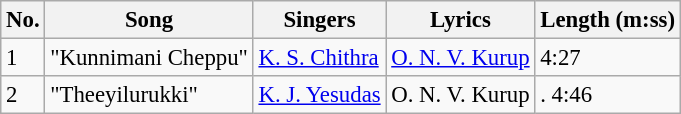<table class="wikitable" style="font-size:95%;">
<tr>
<th>No.</th>
<th>Song</th>
<th>Singers</th>
<th>Lyrics</th>
<th>Length (m:ss)</th>
</tr>
<tr>
<td>1</td>
<td>"Kunnimani Cheppu"</td>
<td><a href='#'>K. S. Chithra</a></td>
<td><a href='#'>O. N. V. Kurup</a></td>
<td>4:27</td>
</tr>
<tr>
<td>2</td>
<td>"Theeyilurukki"</td>
<td><a href='#'>K. J. Yesudas</a></td>
<td>O. N. V. Kurup</td>
<td>.   4:46</td>
</tr>
</table>
